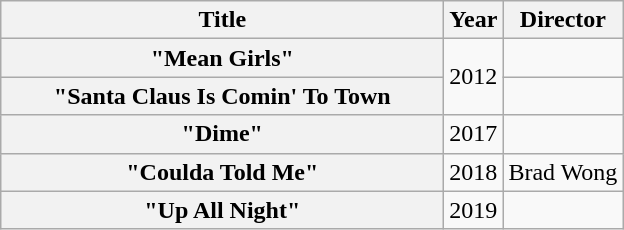<table class="wikitable plainrowheaders" border="1">
<tr>
<th scope="col" style="width:18em;">Title</th>
<th scope="col">Year</th>
<th scope="col">Director</th>
</tr>
<tr>
<th scope="row">"Mean Girls"</th>
<td rowspan="2">2012</td>
<td></td>
</tr>
<tr>
<th scope="row">"Santa Claus Is Comin' To Town</th>
<td></td>
</tr>
<tr>
<th scope="row">"Dime"</th>
<td>2017</td>
<td></td>
</tr>
<tr>
<th scope="row">"Coulda Told Me"</th>
<td>2018</td>
<td>Brad Wong</td>
</tr>
<tr>
<th scope="row">"Up All Night"</th>
<td>2019</td>
<td></td>
</tr>
</table>
